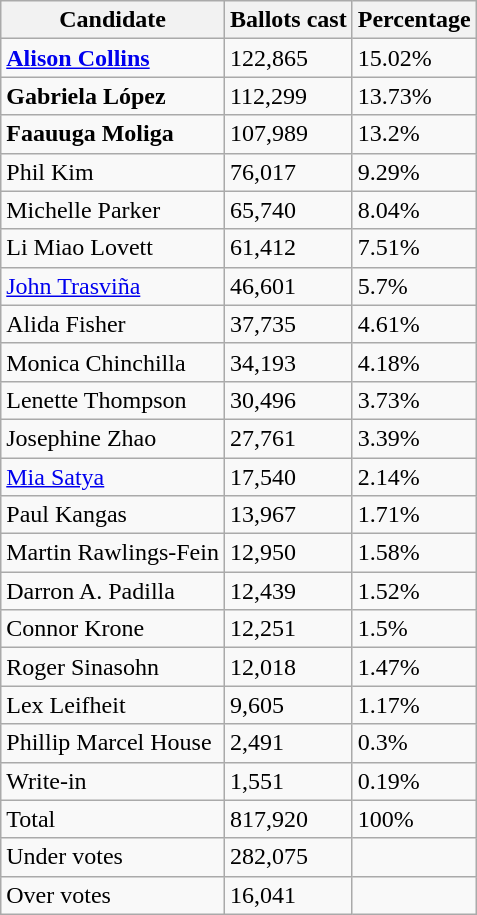<table class="wikitable">
<tr>
<th>Candidate</th>
<th>Ballots cast</th>
<th>Percentage</th>
</tr>
<tr>
<td><strong><a href='#'>Alison Collins</a></strong></td>
<td>122,865</td>
<td>15.02%</td>
</tr>
<tr>
<td><strong>Gabriela López</strong></td>
<td>112,299</td>
<td>13.73%</td>
</tr>
<tr>
<td><strong>Faauuga Moliga</strong></td>
<td>107,989</td>
<td>13.2%</td>
</tr>
<tr>
<td>Phil Kim</td>
<td>76,017</td>
<td>9.29%</td>
</tr>
<tr>
<td>Michelle Parker</td>
<td>65,740</td>
<td>8.04%</td>
</tr>
<tr>
<td>Li Miao Lovett</td>
<td>61,412</td>
<td>7.51%</td>
</tr>
<tr>
<td><a href='#'>John Trasviña</a></td>
<td>46,601</td>
<td>5.7%</td>
</tr>
<tr>
<td>Alida Fisher</td>
<td>37,735</td>
<td>4.61%</td>
</tr>
<tr>
<td>Monica Chinchilla</td>
<td>34,193</td>
<td>4.18%</td>
</tr>
<tr>
<td>Lenette Thompson</td>
<td>30,496</td>
<td>3.73%</td>
</tr>
<tr>
<td>Josephine Zhao</td>
<td>27,761</td>
<td>3.39%</td>
</tr>
<tr>
<td><a href='#'>Mia Satya</a></td>
<td>17,540</td>
<td>2.14%</td>
</tr>
<tr>
<td>Paul Kangas</td>
<td>13,967</td>
<td>1.71%</td>
</tr>
<tr>
<td>Martin Rawlings-Fein</td>
<td>12,950</td>
<td>1.58%</td>
</tr>
<tr>
<td>Darron A. Padilla</td>
<td>12,439</td>
<td>1.52%</td>
</tr>
<tr>
<td>Connor Krone</td>
<td>12,251</td>
<td>1.5%</td>
</tr>
<tr>
<td>Roger Sinasohn</td>
<td>12,018</td>
<td>1.47%</td>
</tr>
<tr>
<td>Lex Leifheit</td>
<td>9,605</td>
<td>1.17%</td>
</tr>
<tr>
<td>Phillip Marcel House</td>
<td>2,491</td>
<td>0.3%</td>
</tr>
<tr>
<td>Write-in</td>
<td>1,551</td>
<td>0.19%</td>
</tr>
<tr>
<td>Total</td>
<td>817,920</td>
<td>100%</td>
</tr>
<tr>
<td>Under votes</td>
<td>282,075</td>
<td></td>
</tr>
<tr>
<td>Over votes</td>
<td>16,041</td>
<td></td>
</tr>
</table>
